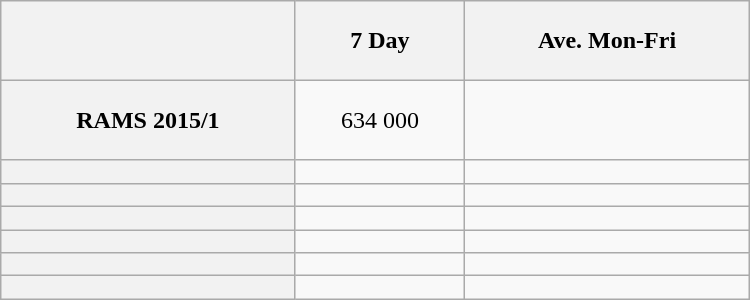<table class="wikitable sortable" style="text-align:center; width:500px; height:200px;">
<tr>
<th></th>
<th>7 Day</th>
<th>Ave. Mon-Fri</th>
</tr>
<tr>
<th>RAMS 2015/1</th>
<td>634 000</td>
<td></td>
</tr>
<tr>
<th scope="row"></th>
<td></td>
<td></td>
</tr>
<tr>
<th scope="row"></th>
<td></td>
<td></td>
</tr>
<tr>
<th scope="row"></th>
<td></td>
<td></td>
</tr>
<tr>
<th scope="row"></th>
<td></td>
<td></td>
</tr>
<tr>
<th scope="row"></th>
<td></td>
<td></td>
</tr>
<tr>
<th scope="row"></th>
<td></td>
<td></td>
</tr>
</table>
